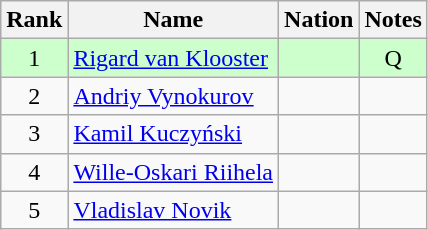<table class="wikitable sortable" style="text-align:center">
<tr>
<th>Rank</th>
<th>Name</th>
<th>Nation</th>
<th>Notes</th>
</tr>
<tr bgcolor=ccffcc>
<td>1</td>
<td align=left><a href='#'>Rigard van Klooster</a></td>
<td align=left></td>
<td>Q</td>
</tr>
<tr>
<td>2</td>
<td align=left><a href='#'>Andriy Vynokurov</a></td>
<td align=left></td>
<td></td>
</tr>
<tr>
<td>3</td>
<td align=left><a href='#'>Kamil Kuczyński</a></td>
<td align=left></td>
<td></td>
</tr>
<tr>
<td>4</td>
<td align=left><a href='#'>Wille-Oskari Riihela</a></td>
<td align=left></td>
<td></td>
</tr>
<tr>
<td>5</td>
<td align=left><a href='#'>Vladislav Novik</a></td>
<td align=left></td>
<td></td>
</tr>
</table>
